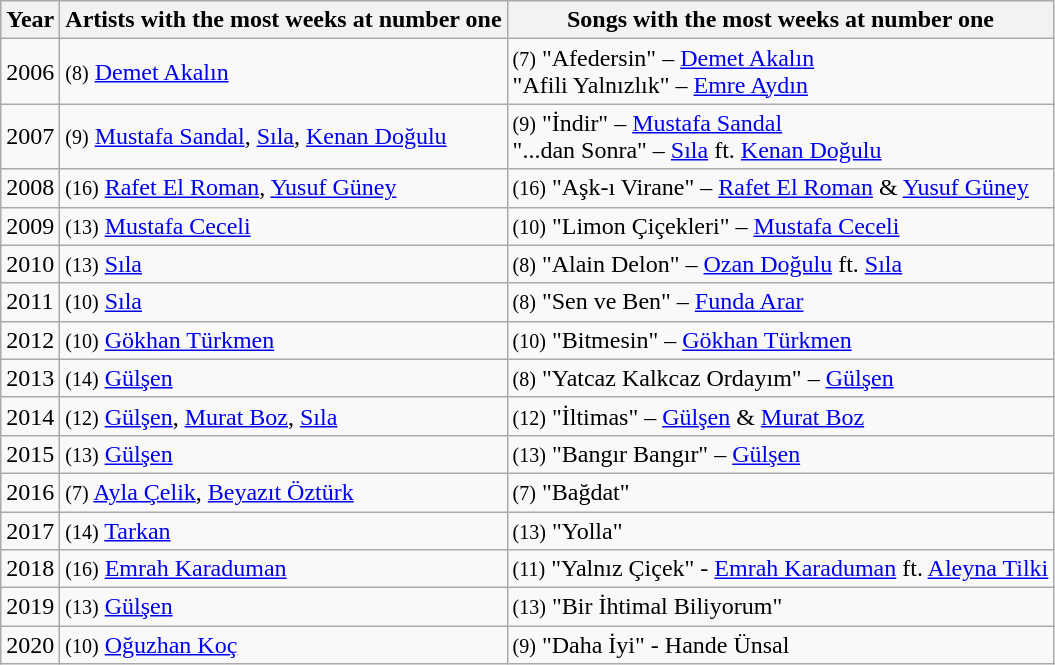<table class="wikitable sortable">
<tr>
<th style="text-align: center;">Year</th>
<th style="text-align: center;">Artists with the most weeks at number one</th>
<th style="text-align: center;">Songs with the most weeks at number one</th>
</tr>
<tr>
<td>2006</td>
<td><small>(8)</small> <a href='#'>Demet Akalın</a></td>
<td><small>(7)</small> "Afedersin" – <a href='#'>Demet Akalın</a><br>"Afili Yalnızlık" – <a href='#'>Emre Aydın</a></td>
</tr>
<tr>
<td>2007</td>
<td><small>(9)</small> <a href='#'>Mustafa Sandal</a>, <a href='#'>Sıla</a>, <a href='#'>Kenan Doğulu</a></td>
<td><small>(9)</small> "İndir" – <a href='#'>Mustafa Sandal</a><br>"...dan Sonra" – <a href='#'>Sıla</a> ft. <a href='#'>Kenan Doğulu</a></td>
</tr>
<tr>
<td>2008</td>
<td><small>(16)</small> <a href='#'>Rafet El Roman</a>, <a href='#'>Yusuf Güney</a></td>
<td><small>(16)</small> "Aşk-ı Virane" – <a href='#'>Rafet El Roman</a> & <a href='#'>Yusuf Güney</a></td>
</tr>
<tr>
<td>2009</td>
<td><small>(13)</small> <a href='#'>Mustafa Ceceli</a></td>
<td><small>(10)</small> "Limon Çiçekleri" – <a href='#'>Mustafa Ceceli</a></td>
</tr>
<tr>
<td>2010</td>
<td><small>(13)</small> <a href='#'>Sıla</a></td>
<td><small>(8)</small> "Alain Delon" – <a href='#'>Ozan Doğulu</a> ft. <a href='#'>Sıla</a></td>
</tr>
<tr>
<td>2011</td>
<td><small>(10)</small> <a href='#'>Sıla</a></td>
<td><small>(8)</small> "Sen ve Ben" – <a href='#'>Funda Arar</a></td>
</tr>
<tr>
<td>2012</td>
<td><small>(10)</small> <a href='#'>Gökhan Türkmen</a></td>
<td><small>(10)</small> "Bitmesin" – <a href='#'>Gökhan Türkmen</a></td>
</tr>
<tr>
<td>2013</td>
<td><small>(14)</small> <a href='#'>Gülşen</a></td>
<td><small>(8)</small> "Yatcaz Kalkcaz Ordayım" – <a href='#'>Gülşen</a></td>
</tr>
<tr>
<td>2014</td>
<td><small>(12)</small> <a href='#'>Gülşen</a>, <a href='#'>Murat Boz</a>, <a href='#'>Sıla</a></td>
<td><small>(12)</small> "İltimas" – <a href='#'>Gülşen</a> & <a href='#'>Murat Boz</a></td>
</tr>
<tr>
<td>2015</td>
<td><small>(13)</small> <a href='#'>Gülşen</a></td>
<td><small>(13)</small> "Bangır Bangır" – <a href='#'>Gülşen</a></td>
</tr>
<tr>
<td>2016</td>
<td><small>(7)</small> <a href='#'>Ayla Çelik</a>, <a href='#'>Beyazıt Öztürk</a></td>
<td><small>(7)</small> "Bağdat"</td>
</tr>
<tr>
<td>2017</td>
<td><small>(14)</small> <a href='#'>Tarkan</a></td>
<td><small>(13)</small> "Yolla"</td>
</tr>
<tr>
<td>2018</td>
<td><small>(16)</small> <a href='#'>Emrah Karaduman</a></td>
<td><small>(11)</small> "Yalnız Çiçek" - <a href='#'>Emrah Karaduman</a> ft. <a href='#'>Aleyna Tilki</a></td>
</tr>
<tr>
<td>2019</td>
<td><small>(13)</small> <a href='#'>Gülşen</a></td>
<td><small>(13)</small> "Bir İhtimal Biliyorum"</td>
</tr>
<tr>
<td>2020</td>
<td><small>(10)</small> <a href='#'>Oğuzhan Koç</a></td>
<td><small>(9)</small> "Daha İyi" - Hande Ünsal</td>
</tr>
</table>
